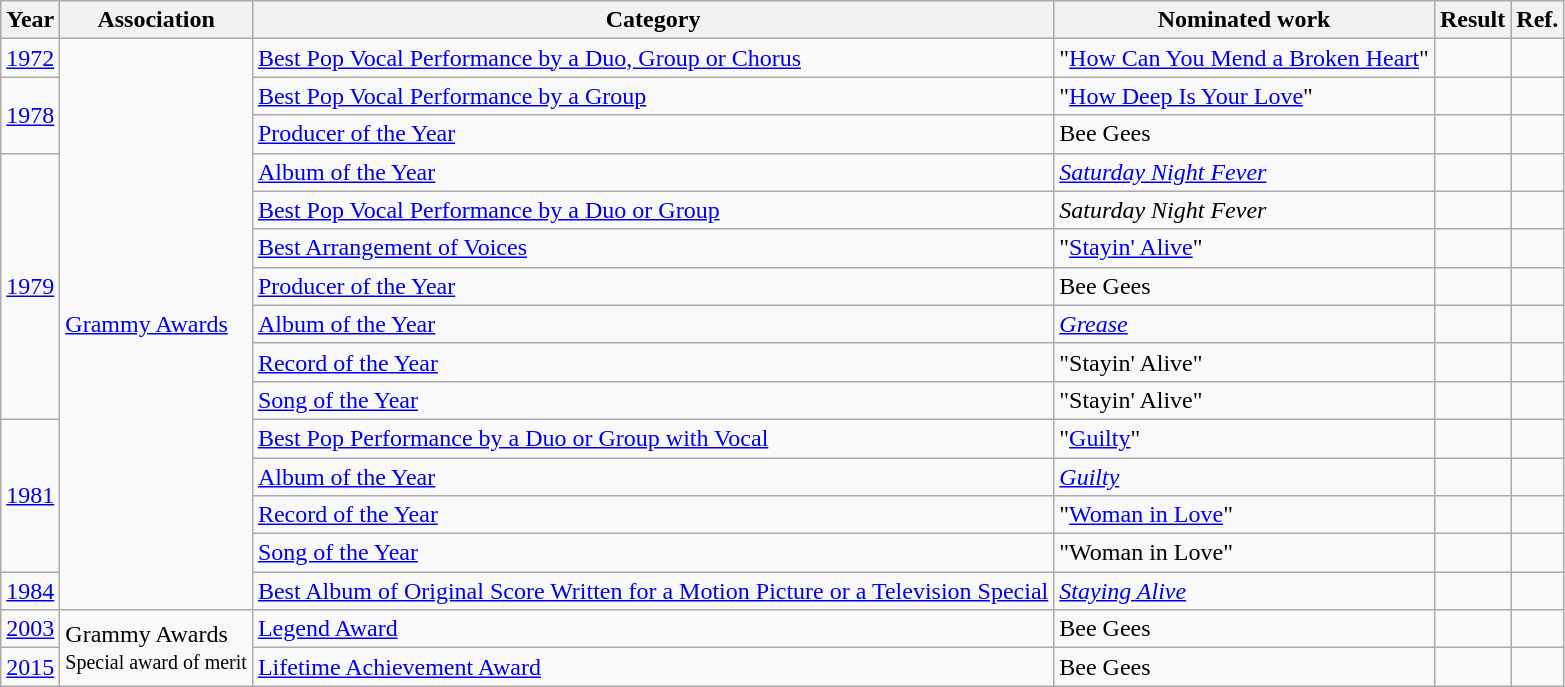<table class="wikitable">
<tr>
<th>Year</th>
<th>Association</th>
<th>Category</th>
<th>Nominated work</th>
<th>Result</th>
<th>Ref.</th>
</tr>
<tr>
<td style="text-align:center;"><a href='#'>1972</a></td>
<td rowspan="15"><a href='#'>Grammy Awards</a></td>
<td><a href='#'>Best Pop Vocal Performance by a Duo, Group or Chorus</a></td>
<td>"<a href='#'>How Can You Mend a Broken Heart</a>"</td>
<td></td>
<td></td>
</tr>
<tr>
<td rowspan="2" style="text-align:center;"><a href='#'>1978</a></td>
<td><a href='#'>Best Pop Vocal Performance by a Group</a></td>
<td>"<a href='#'>How Deep Is Your Love</a>"</td>
<td></td>
<td></td>
</tr>
<tr>
<td><a href='#'>Producer of the Year</a></td>
<td>Bee Gees</td>
<td></td>
<td></td>
</tr>
<tr>
<td rowspan="7" style="text-align:center;"><a href='#'>1979</a></td>
<td><a href='#'>Album of the Year</a></td>
<td><em><a href='#'>Saturday Night Fever</a></em></td>
<td></td>
<td></td>
</tr>
<tr>
<td><a href='#'>Best Pop Vocal Performance by a Duo or Group</a></td>
<td><em>Saturday Night Fever</em></td>
<td></td>
<td></td>
</tr>
<tr>
<td><a href='#'>Best Arrangement of Voices</a></td>
<td>"<a href='#'>Stayin' Alive</a>"</td>
<td></td>
<td></td>
</tr>
<tr>
<td><a href='#'>Producer of the Year</a></td>
<td>Bee Gees</td>
<td></td>
<td></td>
</tr>
<tr>
<td><a href='#'>Album of the Year</a></td>
<td><em><a href='#'>Grease</a></em></td>
<td></td>
<td></td>
</tr>
<tr>
<td><a href='#'>Record of the Year</a></td>
<td>"Stayin' Alive"</td>
<td></td>
<td></td>
</tr>
<tr>
<td><a href='#'>Song of the Year</a></td>
<td>"Stayin' Alive"</td>
<td></td>
<td></td>
</tr>
<tr>
<td rowspan="4" style="text-align:center;"><a href='#'>1981</a></td>
<td><a href='#'>Best Pop Performance by a Duo or Group with Vocal</a></td>
<td>"<a href='#'>Guilty</a>"</td>
<td></td>
<td></td>
</tr>
<tr>
<td><a href='#'>Album of the Year</a></td>
<td><em><a href='#'>Guilty</a></em></td>
<td></td>
<td></td>
</tr>
<tr>
<td><a href='#'>Record of the Year</a></td>
<td>"<a href='#'>Woman in Love</a>"</td>
<td></td>
<td></td>
</tr>
<tr>
<td><a href='#'>Song of the Year</a></td>
<td>"Woman in Love"</td>
<td></td>
<td></td>
</tr>
<tr>
<td style="text-align:center;"><a href='#'>1984</a></td>
<td><a href='#'>Best Album of Original Score Written for a Motion Picture or a Television Special</a></td>
<td><em><a href='#'>Staying Alive</a></em></td>
<td></td>
<td></td>
</tr>
<tr>
<td style="text-align:center;"><a href='#'>2003</a></td>
<td rowspan="2">Grammy Awards<br><small>Special award of merit</small></td>
<td><a href='#'>Legend Award</a></td>
<td>Bee Gees</td>
<td></td>
<td></td>
</tr>
<tr>
<td style="text-align:center;"><a href='#'>2015</a></td>
<td><a href='#'>Lifetime Achievement Award</a></td>
<td>Bee Gees</td>
<td></td>
<td></td>
</tr>
</table>
